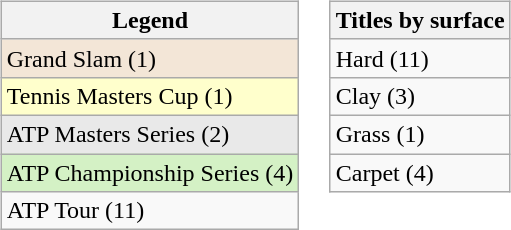<table>
<tr valign=top>
<td><br><table class="wikitable">
<tr>
<th>Legend</th>
</tr>
<tr bgcolor="#f3e6d7">
<td>Grand Slam (1)</td>
</tr>
<tr bgcolor="ffffcc">
<td>Tennis Masters Cup (1)</td>
</tr>
<tr bgcolor="#e9e9e9">
<td>ATP Masters Series (2)</td>
</tr>
<tr bgcolor="#d4f1c5">
<td>ATP Championship Series (4)</td>
</tr>
<tr>
<td>ATP Tour (11)</td>
</tr>
</table>
</td>
<td><br><table class="wikitable">
<tr>
<th>Titles by surface</th>
</tr>
<tr>
<td>Hard (11)</td>
</tr>
<tr>
<td>Clay (3)</td>
</tr>
<tr>
<td>Grass (1)</td>
</tr>
<tr>
<td>Carpet (4)</td>
</tr>
</table>
</td>
</tr>
</table>
